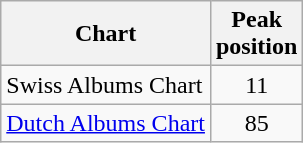<table class="wikitable sortable">
<tr>
<th>Chart</th>
<th>Peak<br>position</th>
</tr>
<tr>
<td>Swiss Albums Chart</td>
<td align=center>11</td>
</tr>
<tr>
<td><a href='#'>Dutch Albums Chart</a></td>
<td align=center>85</td>
</tr>
</table>
